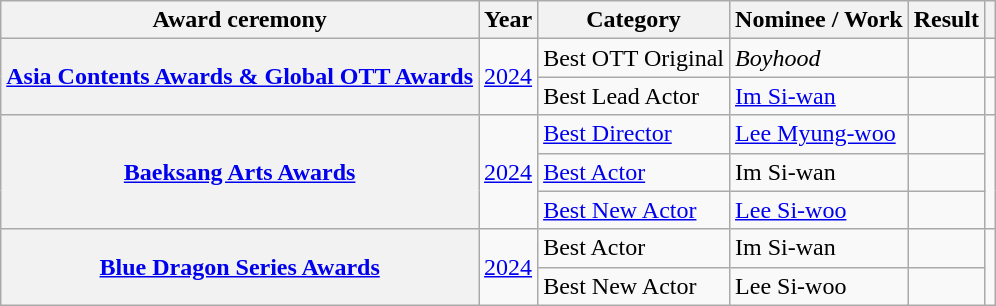<table class="wikitable plainrowheaders sortable">
<tr>
<th scope="col">Award ceremony</th>
<th scope="col">Year</th>
<th scope="col">Category</th>
<th scope="col">Nominee / Work</th>
<th scope="col">Result</th>
<th scope="col" class="unsortable"></th>
</tr>
<tr>
<th scope="row" rowspan="2"><a href='#'>Asia Contents Awards & Global OTT Awards</a></th>
<td style="text-align:center" rowspan="2"><a href='#'>2024</a></td>
<td>Best OTT Original</td>
<td><em>Boyhood</em></td>
<td></td>
<td style="text-align:center"></td>
</tr>
<tr>
<td>Best Lead Actor</td>
<td><a href='#'>Im Si-wan</a></td>
<td></td>
<td style="text-align:center"></td>
</tr>
<tr>
<th scope="row" rowspan="3"><a href='#'>Baeksang Arts Awards</a></th>
<td rowspan="3" style="text-align:center"><a href='#'>2024</a></td>
<td><a href='#'>Best Director</a></td>
<td><a href='#'>Lee Myung-woo</a></td>
<td></td>
<td rowspan="3" style="text-align:center"></td>
</tr>
<tr>
<td><a href='#'>Best Actor</a></td>
<td>Im Si-wan</td>
<td></td>
</tr>
<tr>
<td><a href='#'>Best New Actor</a></td>
<td><a href='#'>Lee Si-woo</a></td>
<td></td>
</tr>
<tr>
<th scope="row" rowspan="2"><a href='#'>Blue Dragon Series Awards</a></th>
<td rowspan="2" style="text-align:center"><a href='#'>2024</a></td>
<td>Best Actor</td>
<td>Im Si-wan</td>
<td></td>
<td rowspan="2" style="text-align:center"></td>
</tr>
<tr>
<td>Best New Actor</td>
<td>Lee Si-woo</td>
<td></td>
</tr>
</table>
